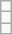<table class="wikitable" style="text-align:center;">
<tr>
<td></td>
</tr>
<tr>
<td></td>
</tr>
<tr>
<td></td>
</tr>
</table>
